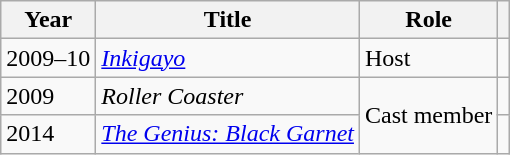<table class="wikitable plainrowheaders sortable">
<tr>
<th scope="col">Year</th>
<th scope="col">Title</th>
<th scope="col">Role</th>
<th scope="col" class="unsortable"></th>
</tr>
<tr>
<td>2009–10</td>
<td><em><a href='#'>Inkigayo</a></em></td>
<td>Host</td>
<td></td>
</tr>
<tr>
<td>2009</td>
<td><em>Roller Coaster</em></td>
<td rowspan="2">Cast member</td>
<td></td>
</tr>
<tr>
<td>2014</td>
<td><em><a href='#'>The Genius: Black Garnet</a></em></td>
<td></td>
</tr>
</table>
